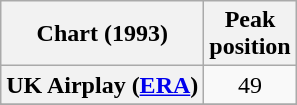<table class="wikitable sortable plainrowheaders" style="text-align:center">
<tr>
<th>Chart (1993)</th>
<th>Peak<br>position</th>
</tr>
<tr>
<th scope="row">UK Airplay (<a href='#'>ERA</a>)</th>
<td>49</td>
</tr>
<tr>
</tr>
<tr>
</tr>
</table>
